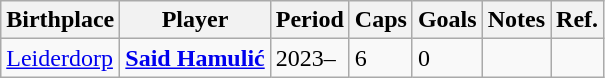<table class="wikitable sortable">
<tr>
<th>Birthplace</th>
<th>Player</th>
<th>Period</th>
<th>Caps</th>
<th>Goals</th>
<th>Notes</th>
<th>Ref.</th>
</tr>
<tr>
<td><a href='#'>Leiderdorp</a></td>
<td><strong><a href='#'>Said Hamulić</a></strong></td>
<td>2023–</td>
<td>6</td>
<td>0</td>
<td></td>
<td></td>
</tr>
</table>
